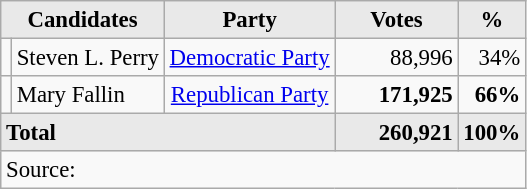<table class=wikitable style="font-size:95%; text-align:right;">
<tr>
<th style="background:#e9e9e9; text-align:center;" colspan="2">Candidates</th>
<th style="background:#e9e9e9; text-align:center;">Party</th>
<th style="background:#e9e9e9; text-align:center;">Votes</th>
<th style="background:#e9e9e9; text-align:center;">%</th>
</tr>
<tr>
<td></td>
<td align=left>Steven L. Perry</td>
<td align=center><a href='#'>Democratic Party</a></td>
<td>88,996</td>
<td>34%</td>
</tr>
<tr>
<td></td>
<td align=left>Mary Fallin</td>
<td align=center><a href='#'>Republican Party</a></td>
<td><strong>171,925</strong></td>
<td><strong>66%</strong></td>
</tr>
<tr style="background:#e9e9e9;">
<td colspan="3" style="text-align:left; "><strong>Total</strong></td>
<td style="text-align:right; width:75px; "><strong>260,921</strong></td>
<td style="text-align:right; width:30px; "><strong>100%</strong></td>
</tr>
<tr>
<td style="text-align:left;" colspan="6">Source: </td>
</tr>
</table>
